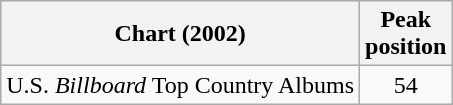<table class="wikitable">
<tr>
<th>Chart (2002)</th>
<th>Peak<br>position</th>
</tr>
<tr>
<td>U.S. <em>Billboard</em> Top Country Albums</td>
<td align="center">54</td>
</tr>
</table>
